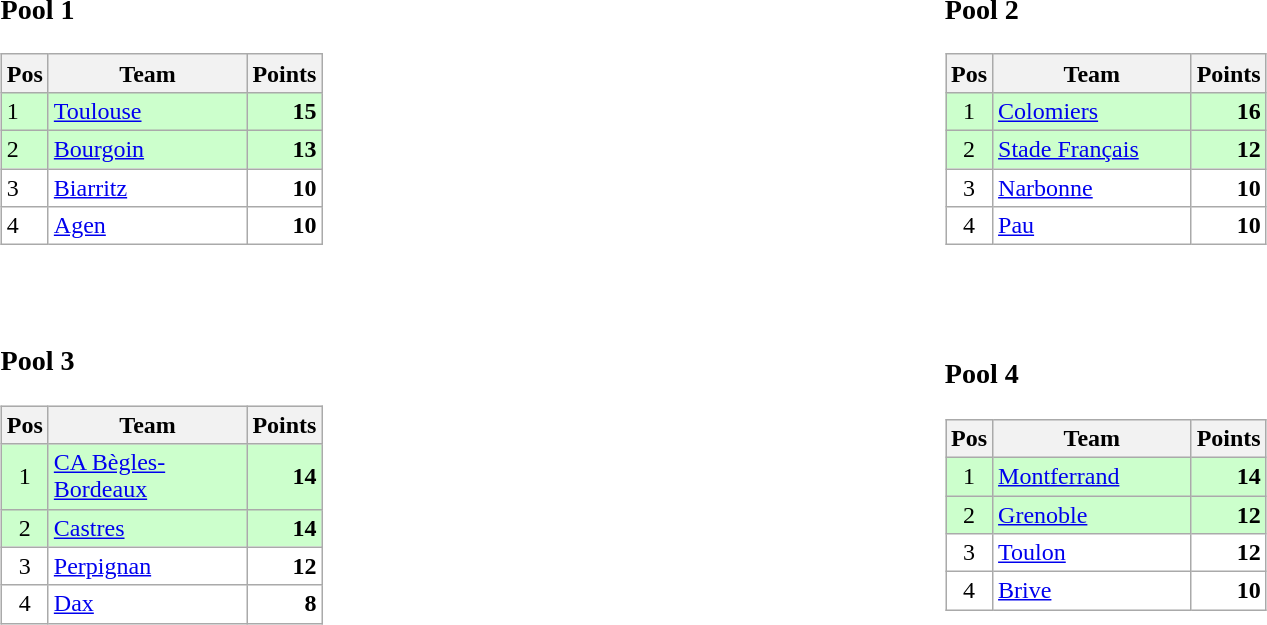<table width="100%" align="center" border="0" cellpadding="4" cellspacing="5">
<tr valign="top" align="left">
<td width="50%"><br><h3>Pool 1</h3><table class="wikitable">
<tr>
<th>Pos</th>
<th>Team</th>
<th>Points</th>
</tr>
<tr bgcolor=#ccffcc>
<td>1</td>
<td align=left width="125"><a href='#'>Toulouse</a></td>
<td align=right><strong>15</strong></td>
</tr>
<tr bgcolor=#ccffcc>
<td>2</td>
<td align=left><a href='#'>Bourgoin</a></td>
<td align=right><strong>13</strong></td>
</tr>
<tr bgcolor=#ffffff>
<td>3</td>
<td align=left><a href='#'>Biarritz</a></td>
<td align=right><strong>10</strong></td>
</tr>
<tr bgcolor=#ffffff>
<td>4</td>
<td align=left><a href='#'>Agen</a></td>
<td align=right><strong>10</strong></td>
</tr>
</table>
</td>
<td width="50%"><br><h3>Pool 2</h3><table class="wikitable">
<tr>
<th>Pos</th>
<th>Team</th>
<th>Points</th>
</tr>
<tr bgcolor=#ccffcc align=center>
<td>1</td>
<td align=left width="125"><a href='#'>Colomiers</a></td>
<td align=right><strong>16</strong></td>
</tr>
<tr bgcolor=#ccffcc align=center>
<td>2</td>
<td align=left width="125"><a href='#'>Stade Français</a></td>
<td align=right><strong>12</strong></td>
</tr>
<tr bgcolor=#ffffff align=center>
<td>3</td>
<td align=left width="125"><a href='#'>Narbonne</a></td>
<td align=right><strong>10</strong></td>
</tr>
<tr bgcolor=#ffffff align=center>
<td>4</td>
<td align=left width="125"><a href='#'>Pau</a></td>
<td align=right><strong>10</strong></td>
</tr>
</table>
</td>
</tr>
<tr>
<td width="50%"><br><h3>Pool 3</h3><table class="wikitable">
<tr>
<th>Pos</th>
<th>Team</th>
<th>Points</th>
</tr>
<tr bgcolor=#ccffcc align=center>
<td>1</td>
<td align=left width="125"><a href='#'>CA Bègles-Bordeaux</a></td>
<td align=right><strong>14</strong></td>
</tr>
<tr bgcolor=#ccffcc align=center>
<td>2</td>
<td align=left><a href='#'>Castres</a></td>
<td align=right><strong>14</strong></td>
</tr>
<tr bgcolor=#ffffff align=center>
<td>3</td>
<td align=left><a href='#'>Perpignan</a></td>
<td align=right><strong>12</strong></td>
</tr>
<tr bgcolor=#ffffff align=center>
<td>4</td>
<td align=left><a href='#'>Dax</a></td>
<td align=right><strong>8</strong></td>
</tr>
</table>
</td>
<td width="50%"><br><h3>Pool 4</h3><table class="wikitable">
<tr>
<th>Pos</th>
<th>Team</th>
<th>Points</th>
</tr>
<tr bgcolor=#ccffcc align=center>
<td>1</td>
<td align=left width="125"><a href='#'>Montferrand</a></td>
<td align=right><strong>14</strong></td>
</tr>
<tr bgcolor=#ccffcc align=center>
<td>2</td>
<td align=left><a href='#'>Grenoble</a></td>
<td align=right><strong>12</strong></td>
</tr>
<tr bgcolor=#ffffff align=center>
<td>3</td>
<td align=left><a href='#'>Toulon</a></td>
<td align=right><strong>12</strong></td>
</tr>
<tr bgcolor=#ffffff align=center>
<td>4</td>
<td align=left><a href='#'>Brive</a></td>
<td align=right><strong>10</strong></td>
</tr>
</table>
</td>
</tr>
</table>
